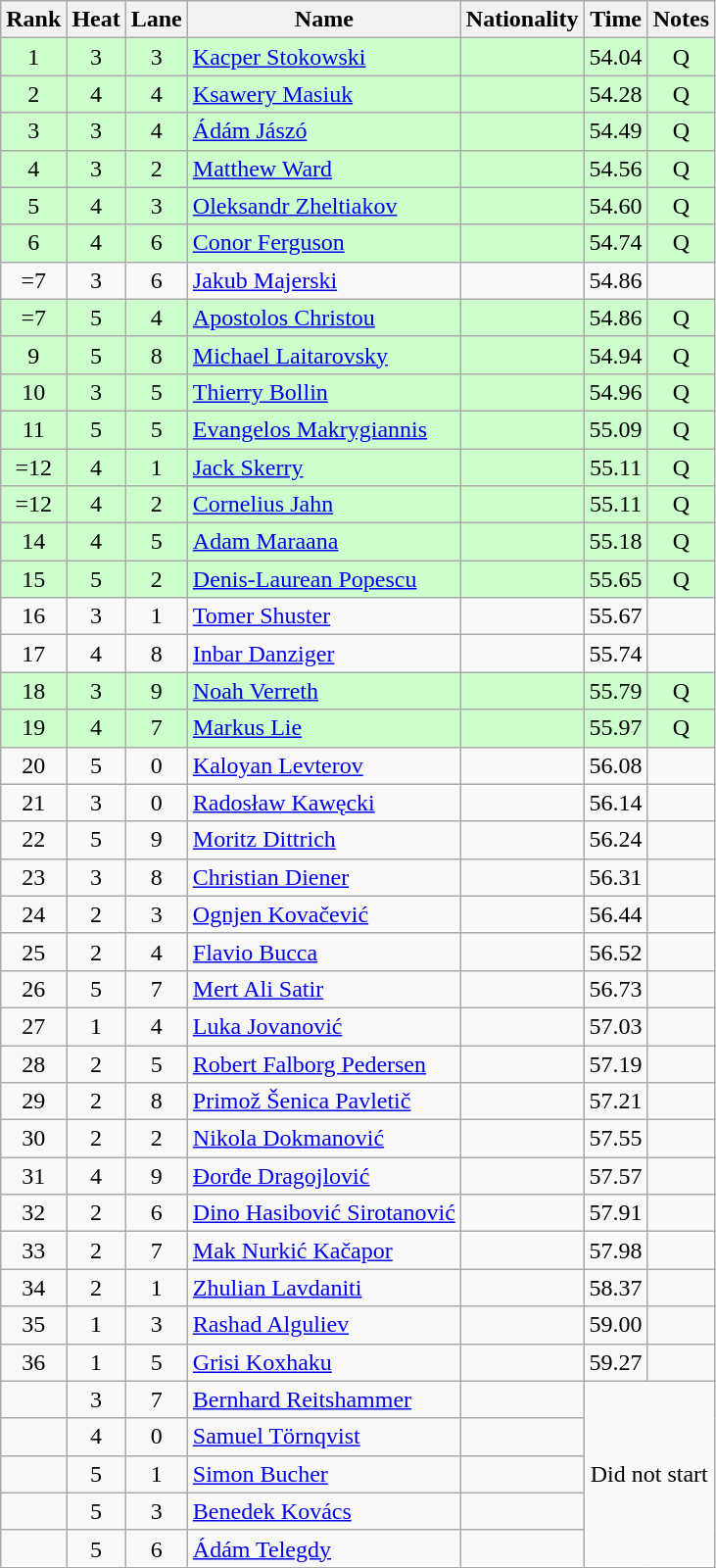<table class="wikitable sortable" style="text-align:center">
<tr>
<th>Rank</th>
<th>Heat</th>
<th>Lane</th>
<th>Name</th>
<th>Nationality</th>
<th>Time</th>
<th>Notes</th>
</tr>
<tr bgcolor=ccffcc>
<td>1</td>
<td>3</td>
<td>3</td>
<td align=left><a href='#'>Kacper Stokowski</a></td>
<td align=left></td>
<td>54.04</td>
<td>Q</td>
</tr>
<tr bgcolor=ccffcc>
<td>2</td>
<td>4</td>
<td>4</td>
<td align=left><a href='#'>Ksawery Masiuk</a></td>
<td align=left></td>
<td>54.28</td>
<td>Q</td>
</tr>
<tr bgcolor=ccffcc>
<td>3</td>
<td>3</td>
<td>4</td>
<td align=left><a href='#'>Ádám Jászó</a></td>
<td align=left></td>
<td>54.49</td>
<td>Q</td>
</tr>
<tr bgcolor=ccffcc>
<td>4</td>
<td>3</td>
<td>2</td>
<td align=left><a href='#'>Matthew Ward</a></td>
<td align=left></td>
<td>54.56</td>
<td>Q</td>
</tr>
<tr bgcolor=ccffcc>
<td>5</td>
<td>4</td>
<td>3</td>
<td align=left><a href='#'>Oleksandr Zheltiakov</a></td>
<td align=left></td>
<td>54.60</td>
<td>Q</td>
</tr>
<tr bgcolor=ccffcc>
<td>6</td>
<td>4</td>
<td>6</td>
<td align=left><a href='#'>Conor Ferguson</a></td>
<td align=left></td>
<td>54.74</td>
<td>Q</td>
</tr>
<tr>
<td>=7</td>
<td>3</td>
<td>6</td>
<td align=left><a href='#'>Jakub Majerski</a></td>
<td align=left></td>
<td>54.86</td>
<td></td>
</tr>
<tr bgcolor=ccffcc>
<td>=7</td>
<td>5</td>
<td>4</td>
<td align=left><a href='#'>Apostolos Christou</a></td>
<td align=left></td>
<td>54.86</td>
<td>Q</td>
</tr>
<tr bgcolor=ccffcc>
<td>9</td>
<td>5</td>
<td>8</td>
<td align=left><a href='#'>Michael Laitarovsky</a></td>
<td align=left></td>
<td>54.94</td>
<td>Q</td>
</tr>
<tr bgcolor=ccffcc>
<td>10</td>
<td>3</td>
<td>5</td>
<td align=left><a href='#'>Thierry Bollin</a></td>
<td align=left></td>
<td>54.96</td>
<td>Q</td>
</tr>
<tr bgcolor=ccffcc>
<td>11</td>
<td>5</td>
<td>5</td>
<td align=left><a href='#'>Evangelos Makrygiannis</a></td>
<td align=left></td>
<td>55.09</td>
<td>Q</td>
</tr>
<tr bgcolor=ccffcc>
<td>=12</td>
<td>4</td>
<td>1</td>
<td align=left><a href='#'>Jack Skerry</a></td>
<td align=left></td>
<td>55.11</td>
<td>Q</td>
</tr>
<tr bgcolor=ccffcc>
<td>=12</td>
<td>4</td>
<td>2</td>
<td align=left><a href='#'>Cornelius Jahn</a></td>
<td align=left></td>
<td>55.11</td>
<td>Q</td>
</tr>
<tr bgcolor=ccffcc>
<td>14</td>
<td>4</td>
<td>5</td>
<td align=left><a href='#'>Adam Maraana</a></td>
<td align=left></td>
<td>55.18</td>
<td>Q</td>
</tr>
<tr bgcolor=ccffcc>
<td>15</td>
<td>5</td>
<td>2</td>
<td align=left><a href='#'>Denis-Laurean Popescu</a></td>
<td align=left></td>
<td>55.65</td>
<td>Q</td>
</tr>
<tr>
<td>16</td>
<td>3</td>
<td>1</td>
<td align=left><a href='#'>Tomer Shuster</a></td>
<td align=left></td>
<td>55.67</td>
<td></td>
</tr>
<tr>
<td>17</td>
<td>4</td>
<td>8</td>
<td align=left><a href='#'>Inbar Danziger</a></td>
<td align=left></td>
<td>55.74</td>
<td></td>
</tr>
<tr bgcolor=ccffcc>
<td>18</td>
<td>3</td>
<td>9</td>
<td align=left><a href='#'>Noah Verreth</a></td>
<td align=left></td>
<td>55.79</td>
<td>Q</td>
</tr>
<tr bgcolor=ccffcc>
<td>19</td>
<td>4</td>
<td>7</td>
<td align=left><a href='#'>Markus Lie</a></td>
<td align=left></td>
<td>55.97</td>
<td>Q</td>
</tr>
<tr>
<td>20</td>
<td>5</td>
<td>0</td>
<td align=left><a href='#'>Kaloyan Levterov</a></td>
<td align=left></td>
<td>56.08</td>
<td></td>
</tr>
<tr>
<td>21</td>
<td>3</td>
<td>0</td>
<td align=left><a href='#'>Radosław Kawęcki</a></td>
<td align=left></td>
<td>56.14</td>
<td></td>
</tr>
<tr>
<td>22</td>
<td>5</td>
<td>9</td>
<td align=left><a href='#'>Moritz Dittrich</a></td>
<td align=left></td>
<td>56.24</td>
<td></td>
</tr>
<tr>
<td>23</td>
<td>3</td>
<td>8</td>
<td align=left><a href='#'>Christian Diener</a></td>
<td align=left></td>
<td>56.31</td>
<td></td>
</tr>
<tr>
<td>24</td>
<td>2</td>
<td>3</td>
<td align=left><a href='#'>Ognjen Kovačević</a></td>
<td align=left></td>
<td>56.44</td>
<td></td>
</tr>
<tr>
<td>25</td>
<td>2</td>
<td>4</td>
<td align=left><a href='#'>Flavio Bucca</a></td>
<td align=left></td>
<td>56.52</td>
<td></td>
</tr>
<tr>
<td>26</td>
<td>5</td>
<td>7</td>
<td align=left><a href='#'>Mert Ali Satir</a></td>
<td align=left></td>
<td>56.73</td>
<td></td>
</tr>
<tr>
<td>27</td>
<td>1</td>
<td>4</td>
<td align=left><a href='#'>Luka Jovanović</a></td>
<td align=left></td>
<td>57.03</td>
<td></td>
</tr>
<tr>
<td>28</td>
<td>2</td>
<td>5</td>
<td align=left><a href='#'>Robert Falborg Pedersen</a></td>
<td align=left></td>
<td>57.19</td>
<td></td>
</tr>
<tr>
<td>29</td>
<td>2</td>
<td>8</td>
<td align=left><a href='#'>Primož Šenica Pavletič</a></td>
<td align=left></td>
<td>57.21</td>
<td></td>
</tr>
<tr>
<td>30</td>
<td>2</td>
<td>2</td>
<td align=left><a href='#'>Nikola Dokmanović</a></td>
<td align=left></td>
<td>57.55</td>
<td></td>
</tr>
<tr>
<td>31</td>
<td>4</td>
<td>9</td>
<td align=left><a href='#'>Đorđe Dragojlović</a></td>
<td align=left></td>
<td>57.57</td>
<td></td>
</tr>
<tr>
<td>32</td>
<td>2</td>
<td>6</td>
<td align=left><a href='#'>Dino Hasibović Sirotanović</a></td>
<td align=left></td>
<td>57.91</td>
<td></td>
</tr>
<tr>
<td>33</td>
<td>2</td>
<td>7</td>
<td align=left><a href='#'>Mak Nurkić Kačapor</a></td>
<td align=left></td>
<td>57.98</td>
<td></td>
</tr>
<tr>
<td>34</td>
<td>2</td>
<td>1</td>
<td align=left><a href='#'>Zhulian Lavdaniti</a></td>
<td align=left></td>
<td>58.37</td>
<td></td>
</tr>
<tr>
<td>35</td>
<td>1</td>
<td>3</td>
<td align=left><a href='#'>Rashad Alguliev</a></td>
<td align=left></td>
<td>59.00</td>
<td></td>
</tr>
<tr>
<td>36</td>
<td>1</td>
<td>5</td>
<td align=left><a href='#'>Grisi Koxhaku</a></td>
<td align=left></td>
<td>59.27</td>
<td></td>
</tr>
<tr>
<td></td>
<td>3</td>
<td>7</td>
<td align=left><a href='#'>Bernhard Reitshammer</a></td>
<td align=left></td>
<td colspan=2 rowspan=5>Did not start</td>
</tr>
<tr>
<td></td>
<td>4</td>
<td>0</td>
<td align=left><a href='#'>Samuel Törnqvist</a></td>
<td align=left></td>
</tr>
<tr>
<td></td>
<td>5</td>
<td>1</td>
<td align=left><a href='#'>Simon Bucher</a></td>
<td align=left></td>
</tr>
<tr>
<td></td>
<td>5</td>
<td>3</td>
<td align=left><a href='#'>Benedek Kovács</a></td>
<td align=left></td>
</tr>
<tr>
<td></td>
<td>5</td>
<td>6</td>
<td align=left><a href='#'>Ádám Telegdy</a></td>
<td align=left></td>
</tr>
</table>
